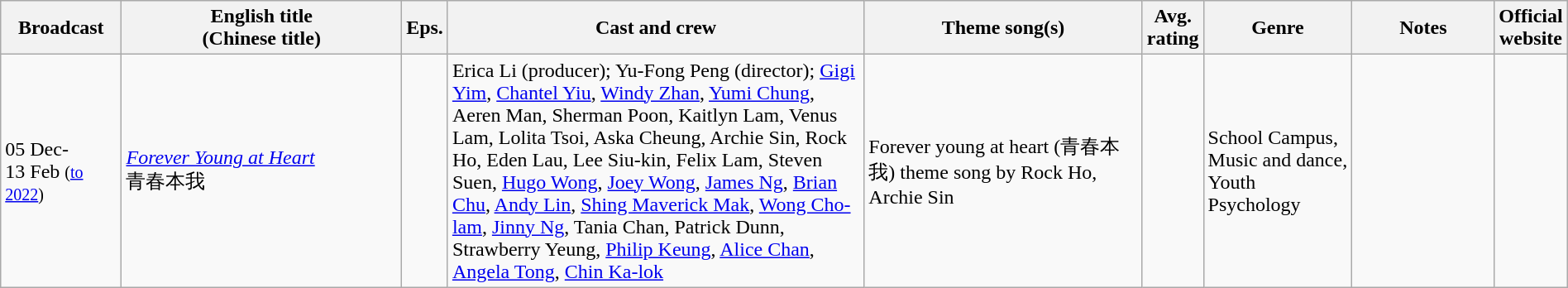<table class="wikitable sortable" width="100%" style="text-align: left">
<tr>
<th align=center width=8% bgcolor="silver">Broadcast</th>
<th align=center width=20% bgcolor="silver">English title <br> (Chinese title)</th>
<th align=center width=1% bgcolor="silver">Eps.</th>
<th align=center width=30% bgcolor="silver">Cast and crew</th>
<th align=center width=20% bgcolor="silver">Theme song(s)</th>
<th align=center width=1% bgcolor="silver">Avg. rating</th>
<th align=center width=10% bgcolor="silver">Genre</th>
<th align=center width=15% bgcolor="silver">Notes</th>
<th align=center width=1% bgcolor="silver">Official website</th>
</tr>
<tr>
<td>05 Dec-<br>13 Feb <small> (<a href='#'>to 2022</a>)</small></td>
<td><em><a href='#'>Forever Young at Heart</a></em> <br>青春本我</td>
<td></td>
<td>Erica Li (producer); Yu-Fong Peng (director); <a href='#'>Gigi Yim</a>, <a href='#'>Chantel Yiu</a>, <a href='#'>Windy Zhan</a>, <a href='#'>Yumi Chung</a>, Aeren Man, Sherman Poon, Kaitlyn Lam, Venus Lam, Lolita Tsoi, Aska Cheung, Archie Sin, Rock Ho, Eden Lau, Lee Siu-kin, Felix Lam, Steven Suen, <a href='#'>Hugo Wong</a>, <a href='#'>Joey Wong</a>, <a href='#'>James Ng</a>, <a href='#'>Brian Chu</a>, <a href='#'>Andy Lin</a>, <a href='#'>Shing Maverick Mak</a>, <a href='#'>Wong Cho-lam</a>, <a href='#'>Jinny Ng</a>, Tania Chan, Patrick Dunn, Strawberry Yeung, <a href='#'>Philip Keung</a>, <a href='#'>Alice Chan</a>, <a href='#'>Angela Tong</a>, <a href='#'>Chin Ka-lok</a></td>
<td>Forever young at heart (青春本我) theme song by Rock Ho, Archie Sin</td>
<td></td>
<td>School Campus, Music and dance, Youth Psychology</td>
<td></td>
<td></td>
</tr>
</table>
